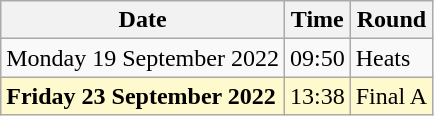<table class="wikitable">
<tr>
<th>Date</th>
<th>Time</th>
<th>Round</th>
</tr>
<tr>
<td>Monday 19 September 2022</td>
<td>09:50</td>
<td>Heats</td>
</tr>
<tr bgcolor=lemonchiffon>
<td><strong>Friday 23 September 2022</strong></td>
<td>13:38</td>
<td>Final A</td>
</tr>
</table>
